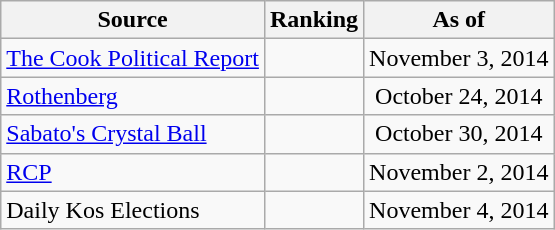<table class="wikitable" style="text-align:center">
<tr>
<th>Source</th>
<th>Ranking</th>
<th>As of</th>
</tr>
<tr>
<td align=left><a href='#'>The Cook Political Report</a></td>
<td></td>
<td>November 3, 2014</td>
</tr>
<tr>
<td align=left><a href='#'>Rothenberg</a></td>
<td></td>
<td>October 24, 2014</td>
</tr>
<tr>
<td align=left><a href='#'>Sabato's Crystal Ball</a></td>
<td></td>
<td>October 30, 2014</td>
</tr>
<tr>
<td align="left"><a href='#'>RCP</a></td>
<td></td>
<td>November 2, 2014</td>
</tr>
<tr>
<td align=left>Daily Kos Elections</td>
<td></td>
<td>November 4, 2014</td>
</tr>
</table>
